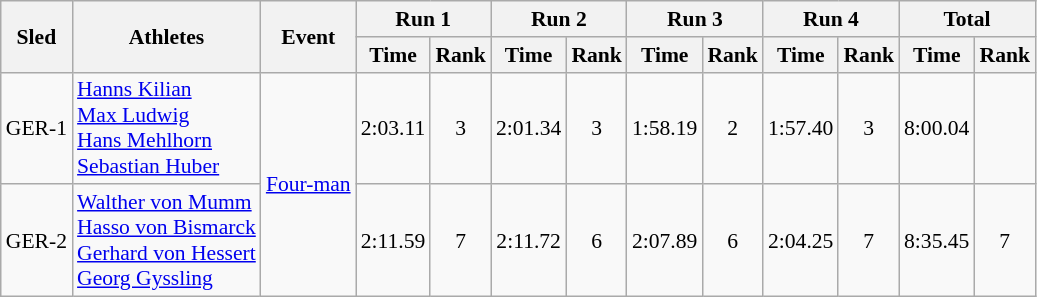<table class="wikitable" border="1" style="font-size:90%">
<tr>
<th rowspan="2">Sled</th>
<th rowspan="2">Athletes</th>
<th rowspan="2">Event</th>
<th colspan="2">Run 1</th>
<th colspan="2">Run 2</th>
<th colspan="2">Run 3</th>
<th colspan="2">Run 4</th>
<th colspan="2">Total</th>
</tr>
<tr>
<th>Time</th>
<th>Rank</th>
<th>Time</th>
<th>Rank</th>
<th>Time</th>
<th>Rank</th>
<th>Time</th>
<th>Rank</th>
<th>Time</th>
<th>Rank</th>
</tr>
<tr>
<td align="center">GER-1</td>
<td><a href='#'>Hanns Kilian</a><br><a href='#'>Max Ludwig</a><br><a href='#'>Hans Mehlhorn</a><br><a href='#'>Sebastian Huber</a></td>
<td rowspan="2"><a href='#'>Four-man</a></td>
<td align="center">2:03.11</td>
<td align="center">3</td>
<td align="center">2:01.34</td>
<td align="center">3</td>
<td align="center">1:58.19</td>
<td align="center">2</td>
<td align="center">1:57.40</td>
<td align="center">3</td>
<td align="center">8:00.04</td>
<td align="center"></td>
</tr>
<tr>
<td align="center">GER-2</td>
<td><a href='#'>Walther von Mumm</a><br><a href='#'>Hasso von Bismarck</a><br><a href='#'>Gerhard von Hessert</a><br><a href='#'>Georg Gyssling</a></td>
<td align="center">2:11.59</td>
<td align="center">7</td>
<td align="center">2:11.72</td>
<td align="center">6</td>
<td align="center">2:07.89</td>
<td align="center">6</td>
<td align="center">2:04.25</td>
<td align="center">7</td>
<td align="center">8:35.45</td>
<td align="center">7</td>
</tr>
</table>
